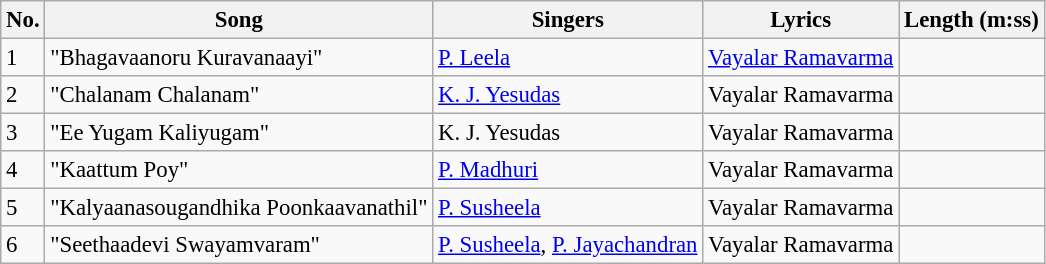<table class="wikitable" style="font-size:95%;">
<tr>
<th>No.</th>
<th>Song</th>
<th>Singers</th>
<th>Lyrics</th>
<th>Length (m:ss)</th>
</tr>
<tr>
<td>1</td>
<td>"Bhagavaanoru Kuravanaayi"</td>
<td><a href='#'>P. Leela</a></td>
<td><a href='#'>Vayalar Ramavarma</a></td>
<td></td>
</tr>
<tr>
<td>2</td>
<td>"Chalanam Chalanam"</td>
<td><a href='#'>K. J. Yesudas</a></td>
<td>Vayalar Ramavarma</td>
<td></td>
</tr>
<tr>
<td>3</td>
<td>"Ee Yugam Kaliyugam"</td>
<td>K. J. Yesudas</td>
<td>Vayalar Ramavarma</td>
<td></td>
</tr>
<tr>
<td>4</td>
<td>"Kaattum Poy"</td>
<td><a href='#'>P. Madhuri</a></td>
<td>Vayalar Ramavarma</td>
<td></td>
</tr>
<tr>
<td>5</td>
<td>"Kalyaanasougandhika Poonkaavanathil"</td>
<td><a href='#'>P. Susheela</a></td>
<td>Vayalar Ramavarma</td>
<td></td>
</tr>
<tr>
<td>6</td>
<td>"Seethaadevi Swayamvaram"</td>
<td><a href='#'>P. Susheela</a>, <a href='#'>P. Jayachandran</a></td>
<td>Vayalar Ramavarma</td>
<td></td>
</tr>
</table>
